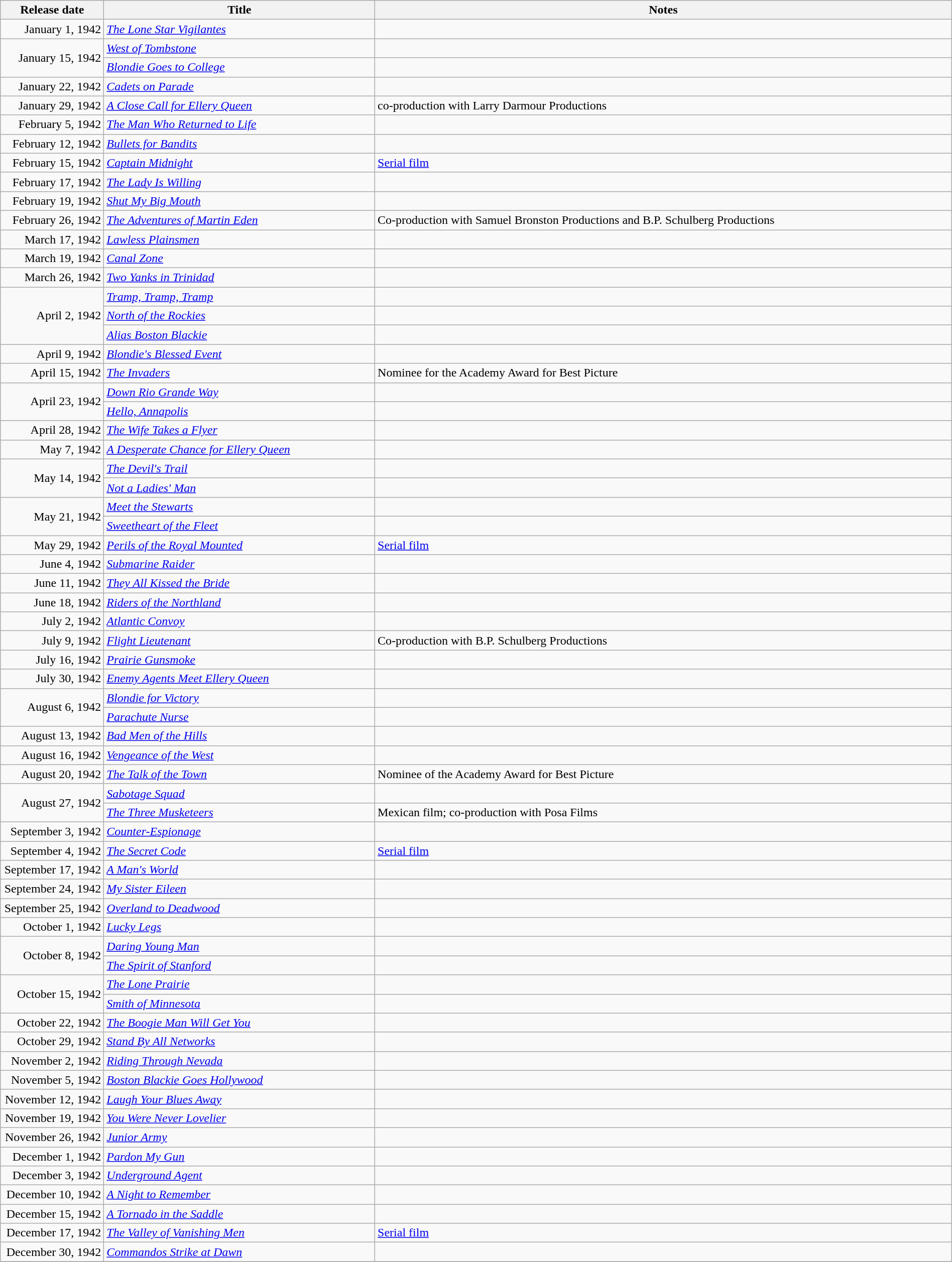<table class="wikitable sortable" style="width:100%;">
<tr>
<th scope="col" style="width:130px;">Release date</th>
<th>Title</th>
<th>Notes</th>
</tr>
<tr>
<td style="text-align:right;">January 1, 1942</td>
<td><em><a href='#'>The Lone Star Vigilantes</a></em></td>
<td></td>
</tr>
<tr>
<td style="text-align:right;" rowspan="2">January 15, 1942</td>
<td><em><a href='#'>West of Tombstone</a></em></td>
<td></td>
</tr>
<tr>
<td><em><a href='#'>Blondie Goes to College</a></em></td>
<td></td>
</tr>
<tr>
<td style="text-align:right;">January 22, 1942</td>
<td><em><a href='#'>Cadets on Parade</a></em></td>
<td></td>
</tr>
<tr>
<td style="text-align:right;">January 29, 1942</td>
<td><em><a href='#'>A Close Call for Ellery Queen</a></em></td>
<td>co-production with Larry Darmour Productions</td>
</tr>
<tr>
<td style="text-align:right;">February 5, 1942</td>
<td><em><a href='#'>The Man Who Returned to Life</a></em></td>
<td></td>
</tr>
<tr>
<td style="text-align:right;">February 12, 1942</td>
<td><em><a href='#'>Bullets for Bandits</a></em></td>
<td></td>
</tr>
<tr>
<td style="text-align:right;">February 15, 1942</td>
<td><em><a href='#'>Captain Midnight</a></em></td>
<td><a href='#'>Serial film</a></td>
</tr>
<tr>
<td style="text-align:right;">February 17, 1942</td>
<td><em><a href='#'>The Lady Is Willing</a></em></td>
<td></td>
</tr>
<tr>
<td style="text-align:right;">February 19, 1942</td>
<td><em><a href='#'>Shut My Big Mouth</a></em></td>
<td></td>
</tr>
<tr>
<td style="text-align:right;">February 26, 1942</td>
<td><em><a href='#'>The Adventures of Martin Eden</a></em></td>
<td>Co-production with Samuel Bronston Productions and B.P. Schulberg Productions</td>
</tr>
<tr>
<td style="text-align:right;">March 17, 1942</td>
<td><em><a href='#'>Lawless Plainsmen</a></em></td>
<td></td>
</tr>
<tr>
<td style="text-align:right;">March 19, 1942</td>
<td><em><a href='#'>Canal Zone</a></em></td>
<td></td>
</tr>
<tr>
<td style="text-align:right;">March 26, 1942</td>
<td><em><a href='#'>Two Yanks in Trinidad</a></em></td>
<td></td>
</tr>
<tr>
<td style="text-align:right;" rowspan="3">April 2, 1942</td>
<td><em><a href='#'>Tramp, Tramp, Tramp</a></em></td>
<td></td>
</tr>
<tr>
<td><em><a href='#'>North of the Rockies</a></em></td>
<td></td>
</tr>
<tr>
<td><em><a href='#'>Alias Boston Blackie</a></em></td>
<td></td>
</tr>
<tr>
<td style="text-align:right;">April 9, 1942</td>
<td><em><a href='#'>Blondie's Blessed Event</a></em></td>
<td></td>
</tr>
<tr>
<td style="text-align:right;">April 15, 1942</td>
<td><em><a href='#'>The Invaders</a></em></td>
<td>Nominee for the Academy Award for Best Picture</td>
</tr>
<tr>
<td style="text-align:right;" rowspan="2">April 23, 1942</td>
<td><em><a href='#'>Down Rio Grande Way</a></em></td>
<td></td>
</tr>
<tr>
<td><em><a href='#'>Hello, Annapolis</a></em></td>
<td></td>
</tr>
<tr>
<td style="text-align:right;">April 28, 1942</td>
<td><em><a href='#'>The Wife Takes a Flyer</a></em></td>
<td></td>
</tr>
<tr>
<td style="text-align:right;">May 7, 1942</td>
<td><em><a href='#'>A Desperate Chance for Ellery Queen</a></em></td>
<td></td>
</tr>
<tr>
<td style="text-align:right;" rowspan="2">May 14, 1942</td>
<td><em><a href='#'>The Devil's Trail</a></em></td>
<td></td>
</tr>
<tr>
<td><em><a href='#'>Not a Ladies' Man</a></em></td>
<td></td>
</tr>
<tr>
<td style="text-align:right;" rowspan="2">May 21, 1942</td>
<td><em><a href='#'>Meet the Stewarts</a></em></td>
<td></td>
</tr>
<tr>
<td><em><a href='#'>Sweetheart of the Fleet</a></em></td>
<td></td>
</tr>
<tr>
<td style="text-align:right;">May 29, 1942</td>
<td><em><a href='#'>Perils of the Royal Mounted</a></em></td>
<td><a href='#'>Serial film</a></td>
</tr>
<tr>
<td style="text-align:right;">June 4, 1942</td>
<td><em><a href='#'>Submarine Raider</a></em></td>
<td></td>
</tr>
<tr>
<td style="text-align:right;">June 11, 1942</td>
<td><em><a href='#'>They All Kissed the Bride</a></em></td>
<td></td>
</tr>
<tr>
<td style="text-align:right;">June 18, 1942</td>
<td><em><a href='#'>Riders of the Northland</a></em></td>
<td></td>
</tr>
<tr>
<td style="text-align:right;">July 2, 1942</td>
<td><em><a href='#'>Atlantic Convoy</a></em></td>
<td></td>
</tr>
<tr>
<td style="text-align:right;">July 9, 1942</td>
<td><em><a href='#'>Flight Lieutenant</a></em></td>
<td>Co-production with B.P. Schulberg Productions</td>
</tr>
<tr>
<td style="text-align:right;">July 16, 1942</td>
<td><em><a href='#'>Prairie Gunsmoke</a></em></td>
<td></td>
</tr>
<tr>
<td style="text-align:right;">July 30, 1942</td>
<td><em><a href='#'>Enemy Agents Meet Ellery Queen</a></em></td>
<td></td>
</tr>
<tr>
<td style="text-align:right;" rowspan="2">August 6, 1942</td>
<td><em><a href='#'>Blondie for Victory</a></em></td>
<td></td>
</tr>
<tr>
<td><em><a href='#'>Parachute Nurse</a></em></td>
<td></td>
</tr>
<tr>
<td style="text-align:right;">August 13, 1942</td>
<td><em><a href='#'>Bad Men of the Hills</a></em></td>
<td></td>
</tr>
<tr>
<td style="text-align:right;">August 16, 1942</td>
<td><em><a href='#'>Vengeance of the West</a></em></td>
<td></td>
</tr>
<tr>
<td style="text-align:right;">August 20, 1942</td>
<td><em><a href='#'>The Talk of the Town</a></em></td>
<td>Nominee of the Academy Award for Best Picture</td>
</tr>
<tr>
<td style="text-align:right;" rowspan="2">August 27, 1942</td>
<td><em><a href='#'>Sabotage Squad</a></em></td>
<td></td>
</tr>
<tr>
<td><em><a href='#'>The Three Musketeers</a></em></td>
<td>Mexican film; co-production with Posa Films</td>
</tr>
<tr>
<td style="text-align:right;">September 3, 1942</td>
<td><em><a href='#'>Counter-Espionage</a></em></td>
<td></td>
</tr>
<tr>
<td style="text-align:right;">September 4, 1942</td>
<td><em><a href='#'>The Secret Code</a></em></td>
<td><a href='#'>Serial film</a></td>
</tr>
<tr>
<td style="text-align:right;">September 17, 1942</td>
<td><em><a href='#'>A Man's World</a></em></td>
<td></td>
</tr>
<tr>
<td style="text-align:right;">September 24, 1942</td>
<td><em><a href='#'>My Sister Eileen</a></em></td>
<td></td>
</tr>
<tr>
<td style="text-align:right;">September 25, 1942</td>
<td><em><a href='#'>Overland to Deadwood</a></em></td>
<td></td>
</tr>
<tr>
<td style="text-align:right;">October 1, 1942</td>
<td><em><a href='#'>Lucky Legs</a></em></td>
<td></td>
</tr>
<tr>
<td style="text-align:right;" rowspan="2">October 8, 1942</td>
<td><em><a href='#'>Daring Young Man</a></em></td>
<td></td>
</tr>
<tr>
<td><em><a href='#'>The Spirit of Stanford</a></em></td>
<td></td>
</tr>
<tr>
<td style="text-align:right;" rowspan="2">October 15, 1942</td>
<td><em><a href='#'>The Lone Prairie</a></em></td>
<td></td>
</tr>
<tr>
<td><em><a href='#'>Smith of Minnesota</a></em></td>
<td></td>
</tr>
<tr>
<td style="text-align:right;">October 22, 1942</td>
<td><em><a href='#'>The Boogie Man Will Get You</a></em></td>
<td></td>
</tr>
<tr>
<td style="text-align:right;">October 29, 1942</td>
<td><em><a href='#'>Stand By All Networks</a></em></td>
<td></td>
</tr>
<tr>
<td style="text-align:right;">November 2, 1942</td>
<td><em><a href='#'>Riding Through Nevada</a></em></td>
<td></td>
</tr>
<tr>
<td style="text-align:right;">November 5, 1942</td>
<td><em><a href='#'>Boston Blackie Goes Hollywood</a></em></td>
<td></td>
</tr>
<tr>
<td style="text-align:right;">November 12, 1942</td>
<td><em><a href='#'>Laugh Your Blues Away</a></em></td>
<td></td>
</tr>
<tr>
<td style="text-align:right;">November 19, 1942</td>
<td><em><a href='#'>You Were Never Lovelier</a></em></td>
<td></td>
</tr>
<tr>
<td style="text-align:right;">November 26, 1942</td>
<td><em><a href='#'>Junior Army</a></em></td>
<td></td>
</tr>
<tr>
<td style="text-align:right;">December 1, 1942</td>
<td><em><a href='#'>Pardon My Gun</a></em></td>
<td></td>
</tr>
<tr>
<td style="text-align:right;">December 3, 1942</td>
<td><em><a href='#'>Underground Agent</a></em></td>
<td></td>
</tr>
<tr>
<td style="text-align:right;">December 10, 1942</td>
<td><em><a href='#'>A Night to Remember</a></em></td>
<td></td>
</tr>
<tr>
<td style="text-align:right;">December 15, 1942</td>
<td><em><a href='#'>A Tornado in the Saddle</a></em></td>
<td></td>
</tr>
<tr>
<td style="text-align:right;">December 17, 1942</td>
<td><em><a href='#'>The Valley of Vanishing Men</a></em></td>
<td><a href='#'>Serial film</a></td>
</tr>
<tr>
<td style="text-align:right;">December 30, 1942</td>
<td><em><a href='#'>Commandos Strike at Dawn</a></em></td>
<td></td>
</tr>
<tr>
</tr>
</table>
